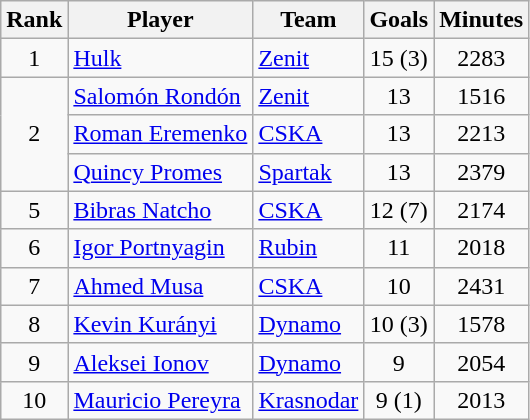<table class="wikitable">
<tr>
<th>Rank</th>
<th>Player</th>
<th>Team</th>
<th>Goals</th>
<th>Minutes</th>
</tr>
<tr>
<td align=center>1</td>
<td> <a href='#'>Hulk</a></td>
<td><a href='#'>Zenit</a></td>
<td align=center>15 (3)</td>
<td align=center>2283</td>
</tr>
<tr>
<td style="text-align:center;" rowspan="3">2</td>
<td> <a href='#'>Salomón Rondón</a></td>
<td><a href='#'>Zenit</a></td>
<td align=center>13</td>
<td align=center>1516</td>
</tr>
<tr>
<td> <a href='#'>Roman Eremenko</a></td>
<td><a href='#'>CSKA</a></td>
<td align=center>13</td>
<td align=center>2213</td>
</tr>
<tr>
<td> <a href='#'>Quincy Promes</a></td>
<td><a href='#'>Spartak</a></td>
<td align=center>13</td>
<td align=center>2379</td>
</tr>
<tr>
<td align=center>5</td>
<td> <a href='#'>Bibras Natcho</a></td>
<td><a href='#'>CSKA</a></td>
<td align=center>12 (7)</td>
<td align=center>2174</td>
</tr>
<tr>
<td align=center>6</td>
<td> <a href='#'>Igor Portnyagin</a></td>
<td><a href='#'>Rubin</a></td>
<td align=center>11</td>
<td align=center>2018</td>
</tr>
<tr>
<td align=center>7</td>
<td> <a href='#'>Ahmed Musa</a></td>
<td><a href='#'>CSKA</a></td>
<td align=center>10</td>
<td align=center>2431</td>
</tr>
<tr>
<td align=center>8</td>
<td> <a href='#'>Kevin Kurányi</a></td>
<td><a href='#'>Dynamo</a></td>
<td align=center>10 (3)</td>
<td align=center>1578</td>
</tr>
<tr>
<td align=center>9</td>
<td> <a href='#'>Aleksei Ionov</a></td>
<td><a href='#'>Dynamo</a></td>
<td align=center>9</td>
<td align=center>2054</td>
</tr>
<tr>
<td align=center>10</td>
<td> <a href='#'>Mauricio Pereyra</a></td>
<td><a href='#'>Krasnodar</a></td>
<td align=center>9 (1)</td>
<td align=center>2013</td>
</tr>
</table>
